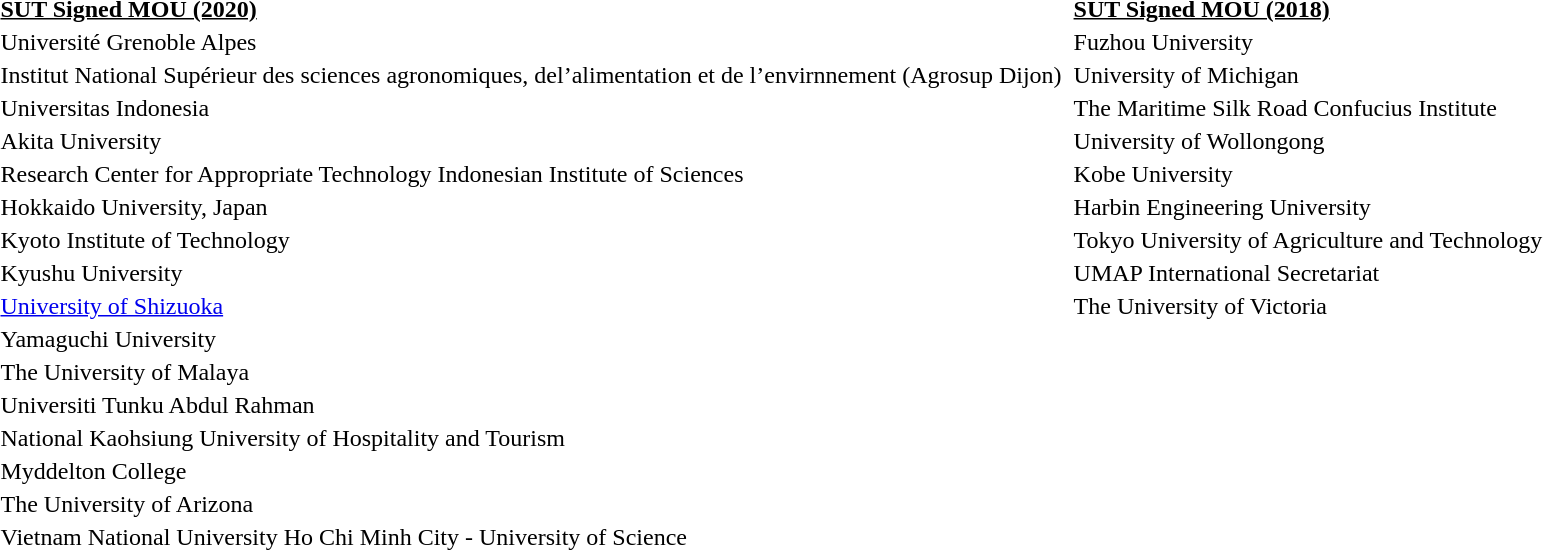<table>
<tr>
<td><strong><u>SUT Signed MOU (2020)</u></strong></td>
<td></td>
<td><strong><u>SUT Signed MOU (2018)</u></strong></td>
</tr>
<tr>
<td>Université Grenoble Alpes</td>
<td></td>
<td>Fuzhou University</td>
</tr>
<tr>
<td>Institut National Supérieur des sciences agronomiques, del’alimentation et de l’envirnnement (Agrosup Dijon)</td>
<td></td>
<td>University of Michigan</td>
</tr>
<tr>
<td>Universitas Indonesia</td>
<td></td>
<td>The Maritime Silk Road Confucius Institute</td>
</tr>
<tr>
<td>Akita University</td>
<td></td>
<td>University of Wollongong</td>
</tr>
<tr>
<td>Research Center for Appropriate Technology Indonesian Institute of Sciences</td>
<td></td>
<td>Kobe University</td>
</tr>
<tr>
<td>Hokkaido University, Japan</td>
<td></td>
<td>Harbin Engineering University</td>
</tr>
<tr>
<td>Kyoto Institute of Technology</td>
<td></td>
<td>Tokyo University of Agriculture and Technology</td>
</tr>
<tr>
<td>Kyushu University</td>
<td></td>
<td>UMAP International Secretariat</td>
</tr>
<tr>
<td><a href='#'>University of Shizuoka</a></td>
<td></td>
<td>The University of Victoria</td>
</tr>
<tr>
<td>Yamaguchi University</td>
<td></td>
<td></td>
</tr>
<tr>
<td>The University of Malaya</td>
<td></td>
<td></td>
</tr>
<tr>
<td>Universiti Tunku Abdul Rahman</td>
<td></td>
<td></td>
</tr>
<tr>
<td>National Kaohsiung University of Hospitality and Tourism</td>
<td></td>
<td></td>
</tr>
<tr>
<td>Myddelton College</td>
<td></td>
<td></td>
</tr>
<tr>
<td>The University of Arizona</td>
<td></td>
<td></td>
</tr>
<tr>
<td>Vietnam National University Ho Chi Minh City - University of Science</td>
<td></td>
<td></td>
</tr>
</table>
